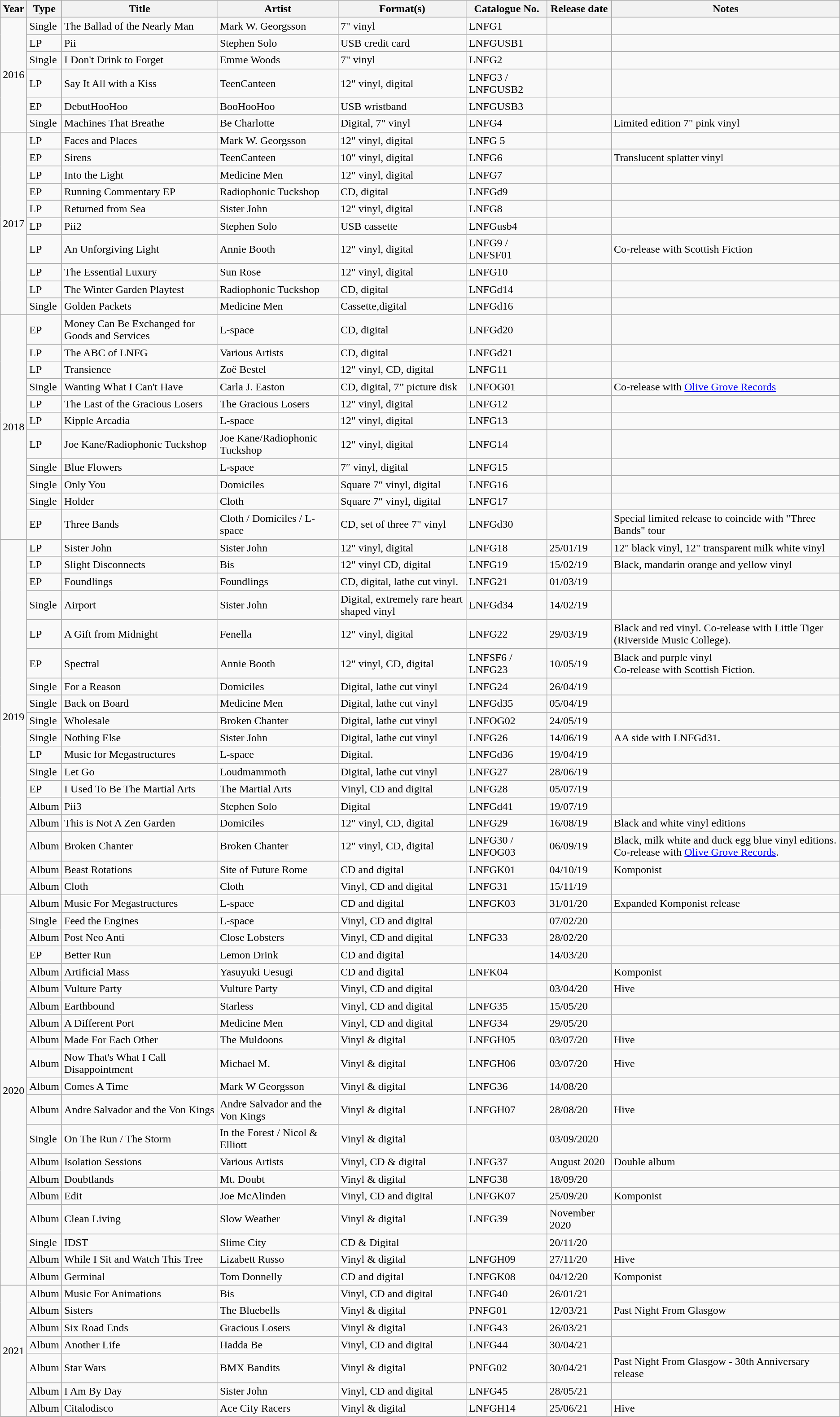<table class="wikitable sortable">
<tr>
<th>Year</th>
<th>Type</th>
<th>Title</th>
<th>Artist</th>
<th>Format(s)</th>
<th>Catalogue No.</th>
<th>Release date</th>
<th>Notes</th>
</tr>
<tr>
<td rowspan="6">2016</td>
<td>Single</td>
<td>The Ballad of the Nearly Man</td>
<td>Mark W. Georgsson</td>
<td>7" vinyl</td>
<td>LNFG1</td>
<td></td>
<td></td>
</tr>
<tr>
<td>LP</td>
<td>Pii</td>
<td>Stephen Solo</td>
<td>USB credit card</td>
<td>LNFGUSB1</td>
<td></td>
<td></td>
</tr>
<tr>
<td>Single</td>
<td>I Don't Drink to Forget</td>
<td>Emme Woods</td>
<td>7" vinyl</td>
<td>LNFG2</td>
<td></td>
<td></td>
</tr>
<tr>
<td>LP</td>
<td>Say It All with a Kiss</td>
<td>TeenCanteen</td>
<td>12" vinyl, digital</td>
<td>LNFG3 / LNFGUSB2</td>
<td></td>
<td></td>
</tr>
<tr>
<td>EP</td>
<td>DebutHooHoo</td>
<td>BooHooHoo</td>
<td>USB wristband</td>
<td>LNFGUSB3</td>
<td></td>
<td></td>
</tr>
<tr>
<td>Single</td>
<td>Machines That Breathe</td>
<td>Be Charlotte</td>
<td>Digital, 7" vinyl</td>
<td>LNFG4</td>
<td></td>
<td>Limited edition 7" pink vinyl</td>
</tr>
<tr>
<td rowspan="10">2017</td>
<td>LP</td>
<td>Faces and Places</td>
<td>Mark W. Georgsson</td>
<td>12" vinyl, digital</td>
<td>LNFG 5</td>
<td></td>
<td></td>
</tr>
<tr>
<td>EP</td>
<td>Sirens</td>
<td>TeenCanteen</td>
<td>10″ vinyl, digital</td>
<td>LNFG6</td>
<td></td>
<td>Translucent splatter vinyl</td>
</tr>
<tr>
<td>LP</td>
<td>Into the Light</td>
<td>Medicine Men</td>
<td>12" vinyl, digital</td>
<td>LNFG7</td>
<td></td>
<td></td>
</tr>
<tr>
<td>EP</td>
<td>Running Commentary EP</td>
<td>Radiophonic Tuckshop</td>
<td>CD, digital</td>
<td>LNFGd9</td>
<td></td>
<td></td>
</tr>
<tr>
<td>LP</td>
<td>Returned from Sea</td>
<td>Sister John</td>
<td>12" vinyl, digital</td>
<td>LNFG8</td>
<td></td>
<td></td>
</tr>
<tr>
<td>LP</td>
<td>Pii2</td>
<td>Stephen Solo</td>
<td>USB cassette</td>
<td>LNFGusb4</td>
<td></td>
<td></td>
</tr>
<tr>
<td>LP</td>
<td>An Unforgiving Light</td>
<td>Annie Booth</td>
<td>12" vinyl, digital</td>
<td>LNFG9 / LNFSF01</td>
<td></td>
<td>Co-release with Scottish Fiction</td>
</tr>
<tr>
<td>LP</td>
<td>The Essential Luxury</td>
<td>Sun Rose</td>
<td>12" vinyl, digital</td>
<td>LNFG10</td>
<td></td>
<td></td>
</tr>
<tr>
<td>LP</td>
<td>The Winter Garden Playtest</td>
<td>Radiophonic Tuckshop</td>
<td>CD, digital</td>
<td>LNFGd14</td>
<td></td>
<td></td>
</tr>
<tr>
<td>Single</td>
<td>Golden Packets</td>
<td>Medicine Men</td>
<td>Cassette,digital</td>
<td>LNFGd16</td>
<td></td>
<td></td>
</tr>
<tr>
<td rowspan="11">2018</td>
<td>EP</td>
<td>Money Can Be Exchanged for Goods and Services</td>
<td>L-space</td>
<td>CD, digital</td>
<td>LNFGd20</td>
<td></td>
<td></td>
</tr>
<tr>
<td>LP</td>
<td>The ABC of LNFG</td>
<td>Various Artists</td>
<td>CD, digital</td>
<td>LNFGd21</td>
<td></td>
<td></td>
</tr>
<tr>
<td>LP</td>
<td>Transience</td>
<td>Zoë Bestel</td>
<td>12" vinyl, CD, digital</td>
<td>LNFG11</td>
<td></td>
<td></td>
</tr>
<tr>
<td>Single</td>
<td>Wanting What I Can't Have</td>
<td>Carla J. Easton</td>
<td>CD, digital, 7” picture disk</td>
<td>LNFOG01</td>
<td></td>
<td>Co-release with <a href='#'>Olive Grove Records</a></td>
</tr>
<tr>
<td>LP</td>
<td>The Last of the Gracious Losers</td>
<td>The Gracious Losers</td>
<td>12" vinyl, digital</td>
<td>LNFG12</td>
<td></td>
<td></td>
</tr>
<tr>
<td>LP</td>
<td>Kipple Arcadia</td>
<td>L-space</td>
<td>12" vinyl, digital</td>
<td>LNFG13</td>
<td></td>
<td></td>
</tr>
<tr>
<td>LP</td>
<td>Joe Kane/Radiophonic Tuckshop</td>
<td>Joe Kane/Radiophonic Tuckshop</td>
<td>12" vinyl, digital</td>
<td>LNFG14</td>
<td></td>
<td></td>
</tr>
<tr>
<td>Single</td>
<td>Blue Flowers</td>
<td>L-space</td>
<td>7″ vinyl, digital</td>
<td>LNFG15</td>
<td></td>
<td></td>
</tr>
<tr>
<td>Single</td>
<td>Only You</td>
<td>Domiciles</td>
<td>Square 7″ vinyl, digital</td>
<td>LNFG16</td>
<td></td>
<td></td>
</tr>
<tr>
<td>Single</td>
<td>Holder</td>
<td>Cloth</td>
<td>Square 7″ vinyl, digital</td>
<td>LNFG17</td>
<td></td>
<td></td>
</tr>
<tr>
<td>EP</td>
<td>Three Bands</td>
<td>Cloth / Domiciles / L-space</td>
<td>CD, set of three  7" vinyl</td>
<td>LNFGd30</td>
<td></td>
<td>Special limited release to coincide with "Three Bands" tour</td>
</tr>
<tr>
<td rowspan="18">2019</td>
<td>LP</td>
<td>Sister John</td>
<td>Sister John</td>
<td>12" vinyl, digital</td>
<td>LNFG18</td>
<td>25/01/19</td>
<td>12" black vinyl, 12" transparent milk white vinyl</td>
</tr>
<tr>
<td>LP</td>
<td>Slight Disconnects</td>
<td>Bis</td>
<td>12" vinyl  CD, digital</td>
<td>LNFG19</td>
<td>15/02/19</td>
<td>Black, mandarin orange and yellow vinyl</td>
</tr>
<tr>
<td>EP</td>
<td>Foundlings</td>
<td>Foundlings</td>
<td>CD, digital, lathe cut vinyl.</td>
<td>LNFG21</td>
<td>01/03/19</td>
<td></td>
</tr>
<tr>
<td>Single</td>
<td>Airport</td>
<td>Sister John</td>
<td>Digital, extremely rare heart shaped vinyl</td>
<td>LNFGd34</td>
<td>14/02/19</td>
<td></td>
</tr>
<tr>
<td>LP</td>
<td>A Gift from Midnight</td>
<td>Fenella</td>
<td>12" vinyl, digital</td>
<td>LNFG22</td>
<td>29/03/19</td>
<td>Black and red vinyl. Co-release with Little Tiger (Riverside Music College).</td>
</tr>
<tr>
<td>EP</td>
<td>Spectral</td>
<td>Annie Booth</td>
<td>12" vinyl, CD, digital</td>
<td>LNFSF6 / LNFG23</td>
<td>10/05/19</td>
<td>Black and purple vinyl<br>Co-release with Scottish Fiction.</td>
</tr>
<tr>
<td>Single</td>
<td>For a Reason</td>
<td>Domiciles</td>
<td>Digital, lathe cut vinyl</td>
<td>LNFG24</td>
<td>26/04/19</td>
<td></td>
</tr>
<tr>
<td>Single</td>
<td>Back on Board</td>
<td>Medicine Men</td>
<td>Digital, lathe cut vinyl</td>
<td>LNFGd35</td>
<td>05/04/19</td>
<td></td>
</tr>
<tr>
<td>Single</td>
<td>Wholesale</td>
<td>Broken Chanter</td>
<td>Digital, lathe cut vinyl</td>
<td>LNFOG02</td>
<td>24/05/19</td>
<td></td>
</tr>
<tr>
<td>Single</td>
<td>Nothing Else</td>
<td>Sister John</td>
<td>Digital, lathe cut vinyl</td>
<td>LNFG26</td>
<td>14/06/19</td>
<td>AA side with LNFGd31.</td>
</tr>
<tr>
<td>LP</td>
<td>Music for Megastructures</td>
<td>L-space</td>
<td>Digital.</td>
<td>LNFGd36</td>
<td>19/04/19</td>
<td></td>
</tr>
<tr>
<td>Single</td>
<td>Let Go</td>
<td>Loudmammoth</td>
<td>Digital, lathe cut vinyl</td>
<td>LNFG27</td>
<td>28/06/19</td>
<td></td>
</tr>
<tr>
<td>EP</td>
<td>I Used To Be The Martial Arts</td>
<td>The Martial Arts</td>
<td>Vinyl, CD and digital</td>
<td>LNFG28</td>
<td>05/07/19</td>
<td></td>
</tr>
<tr>
<td>Album</td>
<td>Pii3</td>
<td>Stephen Solo</td>
<td>Digital</td>
<td>LNFGd41</td>
<td>19/07/19</td>
<td></td>
</tr>
<tr>
<td>Album</td>
<td>This is Not A Zen Garden</td>
<td>Domiciles</td>
<td>12" vinyl, CD, digital</td>
<td>LNFG29</td>
<td>16/08/19</td>
<td>Black and white vinyl editions</td>
</tr>
<tr>
<td>Album</td>
<td>Broken Chanter</td>
<td>Broken Chanter</td>
<td>12" vinyl, CD, digital</td>
<td>LNFG30 / LNFOG03</td>
<td>06/09/19</td>
<td>Black, milk white and duck egg blue vinyl editions. Co-release with <a href='#'>Olive Grove Records</a>.</td>
</tr>
<tr>
<td>Album</td>
<td>Beast Rotations</td>
<td>Site of Future Rome</td>
<td>CD and digital</td>
<td>LNFGK01</td>
<td>04/10/19</td>
<td>Komponist</td>
</tr>
<tr>
<td>Album</td>
<td>Cloth</td>
<td>Cloth</td>
<td>Vinyl, CD and digital</td>
<td>LNFG31</td>
<td>15/11/19</td>
<td></td>
</tr>
<tr>
<td rowspan="20">2020</td>
<td>Album</td>
<td>Music For Megastructures</td>
<td>L-space</td>
<td>CD and digital</td>
<td>LNFGK03</td>
<td>31/01/20</td>
<td>Expanded Komponist release</td>
</tr>
<tr>
<td>Single</td>
<td>Feed the Engines</td>
<td>L-space</td>
<td>Vinyl, CD and digital</td>
<td></td>
<td>07/02/20</td>
<td></td>
</tr>
<tr>
<td>Album</td>
<td>Post Neo Anti</td>
<td>Close Lobsters</td>
<td>Vinyl, CD and digital</td>
<td>LNFG33</td>
<td>28/02/20</td>
<td></td>
</tr>
<tr>
<td>EP</td>
<td>Better Run</td>
<td>Lemon Drink</td>
<td>CD and digital</td>
<td></td>
<td>14/03/20</td>
<td></td>
</tr>
<tr>
<td>Album</td>
<td>Artificial Mass</td>
<td>Yasuyuki Uesugi</td>
<td>CD and digital</td>
<td>LNFK04</td>
<td></td>
<td>Komponist</td>
</tr>
<tr>
<td>Album</td>
<td>Vulture Party</td>
<td>Vulture Party</td>
<td>Vinyl, CD and digital</td>
<td></td>
<td>03/04/20</td>
<td>Hive</td>
</tr>
<tr>
<td>Album</td>
<td>Earthbound</td>
<td>Starless</td>
<td>Vinyl, CD and digital</td>
<td>LNFG35</td>
<td>15/05/20</td>
<td></td>
</tr>
<tr>
<td>Album</td>
<td>A Different Port</td>
<td>Medicine Men</td>
<td>Vinyl, CD and digital</td>
<td>LNFG34</td>
<td>29/05/20</td>
<td></td>
</tr>
<tr>
<td>Album</td>
<td>Made For Each Other</td>
<td>The Muldoons</td>
<td>Vinyl & digital</td>
<td>LNFGH05</td>
<td>03/07/20</td>
<td>Hive</td>
</tr>
<tr>
<td>Album</td>
<td>Now That's What I Call Disappointment</td>
<td>Michael M.</td>
<td>Vinyl & digital</td>
<td>LNFGH06</td>
<td>03/07/20</td>
<td>Hive</td>
</tr>
<tr>
<td>Album</td>
<td>Comes A Time</td>
<td>Mark W Georgsson</td>
<td>Vinyl & digital</td>
<td>LNFG36</td>
<td>14/08/20</td>
<td></td>
</tr>
<tr>
<td>Album</td>
<td>Andre Salvador and the Von Kings</td>
<td>Andre Salvador and the Von Kings</td>
<td>Vinyl & digital</td>
<td>LNFGH07</td>
<td>28/08/20</td>
<td>Hive</td>
</tr>
<tr>
<td>Single</td>
<td>On The Run / The Storm</td>
<td>In the Forest / Nicol & Elliott</td>
<td>Vinyl & digital</td>
<td></td>
<td>03/09/2020</td>
<td></td>
</tr>
<tr>
<td>Album</td>
<td>Isolation Sessions</td>
<td>Various Artists</td>
<td>Vinyl, CD & digital</td>
<td>LNFG37</td>
<td>August 2020</td>
<td>Double album</td>
</tr>
<tr>
<td>Album</td>
<td>Doubtlands</td>
<td>Mt. Doubt</td>
<td>Vinyl & digital</td>
<td>LNFG38</td>
<td>18/09/20</td>
<td></td>
</tr>
<tr>
<td>Album</td>
<td>Edit</td>
<td>Joe McAlinden</td>
<td>Vinyl, CD and digital</td>
<td>LNFGK07</td>
<td>25/09/20</td>
<td>Komponist</td>
</tr>
<tr>
<td>Album</td>
<td>Clean Living</td>
<td>Slow Weather</td>
<td>Vinyl & digital</td>
<td>LNFG39</td>
<td>November 2020</td>
<td></td>
</tr>
<tr>
<td>Single</td>
<td>IDST</td>
<td>Slime City</td>
<td>CD & Digital</td>
<td></td>
<td>20/11/20</td>
<td></td>
</tr>
<tr>
<td>Album</td>
<td>While I Sit and Watch This Tree</td>
<td>Lizabett Russo</td>
<td>Vinyl & digital</td>
<td>LNFGH09</td>
<td>27/11/20</td>
<td>Hive</td>
</tr>
<tr>
<td>Album</td>
<td>Germinal</td>
<td>Tom Donnelly</td>
<td>CD and digital</td>
<td>LNFGK08</td>
<td>04/12/20</td>
<td>Komponist</td>
</tr>
<tr>
<td rowspan="7">2021</td>
<td>Album</td>
<td>Music For Animations</td>
<td>Bis</td>
<td>Vinyl, CD and digital</td>
<td>LNFG40</td>
<td>26/01/21</td>
<td></td>
</tr>
<tr>
<td>Album</td>
<td>Sisters</td>
<td>The Bluebells</td>
<td>Vinyl & digital</td>
<td>PNFG01</td>
<td>12/03/21</td>
<td>Past Night From Glasgow</td>
</tr>
<tr>
<td>Album</td>
<td>Six Road Ends</td>
<td>Gracious Losers</td>
<td>Vinyl & digital</td>
<td>LNFG43</td>
<td>26/03/21</td>
<td></td>
</tr>
<tr>
<td>Album</td>
<td>Another Life</td>
<td>Hadda Be</td>
<td>Vinyl, CD and digital</td>
<td>LNFG44</td>
<td>30/04/21</td>
<td></td>
</tr>
<tr>
<td>Album</td>
<td>Star Wars</td>
<td>BMX Bandits</td>
<td>Vinyl & digital</td>
<td>PNFG02</td>
<td>30/04/21</td>
<td>Past Night From Glasgow - 30th Anniversary release</td>
</tr>
<tr>
<td>Album</td>
<td>I Am By Day</td>
<td>Sister John</td>
<td>Vinyl, CD and digital</td>
<td>LNFG45</td>
<td>28/05/21</td>
<td></td>
</tr>
<tr>
<td>Album</td>
<td>Citalodisco</td>
<td>Ace City Racers</td>
<td>Vinyl & digital</td>
<td>LNFGH14</td>
<td>25/06/21</td>
<td>Hive</td>
</tr>
</table>
